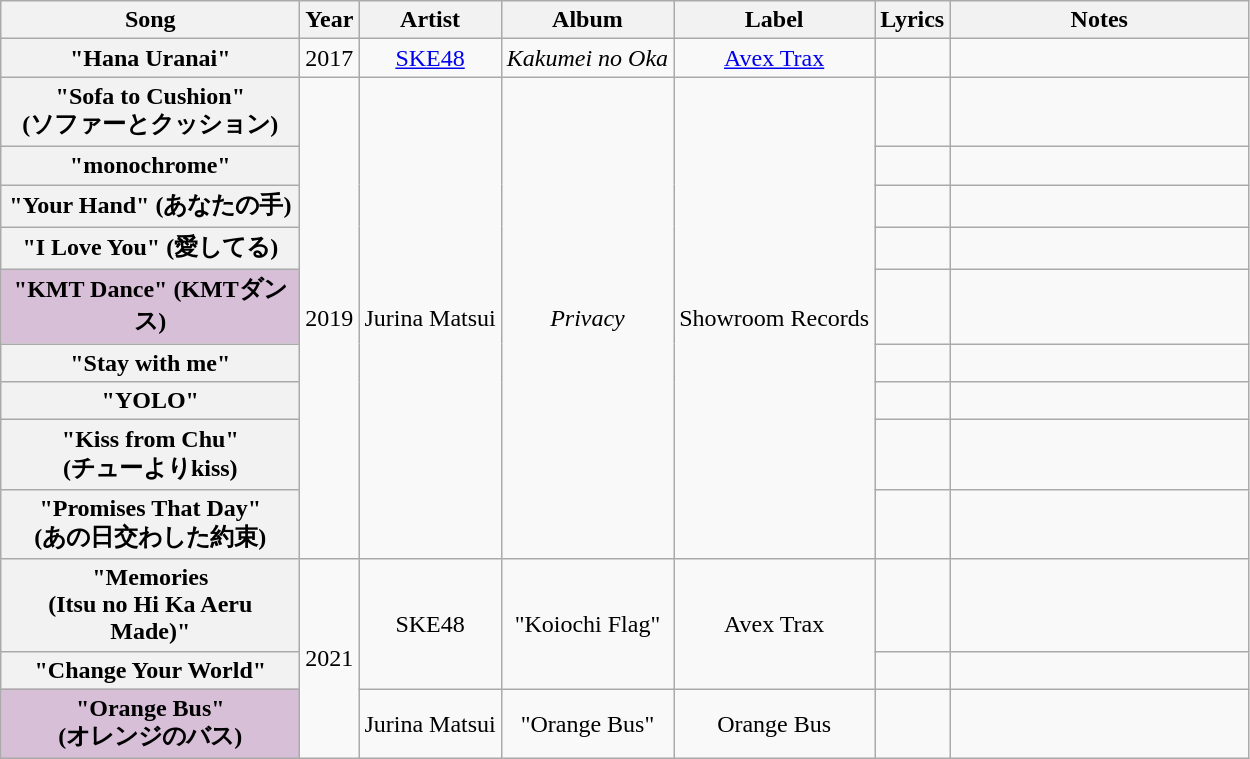<table class="wikitable sortable plainrowheaders" style="text-align:center;">
<tr>
<th scope="col" style="width:12em;">Song</th>
<th scope="col">Year</th>
<th scope="col">Artist</th>
<th scope="col">Album</th>
<th scope="col">Label</th>
<th scope="col">Lyrics</th>
<th scope="col" class="unsortable" style="width:12em;">Notes</th>
</tr>
<tr>
<th scope="row">"Hana Uranai"</th>
<td>2017</td>
<td><a href='#'>SKE48</a></td>
<td><em>Kakumei no Oka</em></td>
<td><a href='#'>Avex Trax</a></td>
<td></td>
<td></td>
</tr>
<tr>
<th scope="row">"Sofa to Cushion"<br>(ソファーとクッション)</th>
<td rowspan="9">2019</td>
<td rowspan="9">Jurina Matsui</td>
<td rowspan="9"><em>Privacy</em></td>
<td rowspan="9">Showroom Records</td>
<td></td>
<td></td>
</tr>
<tr>
<th scope="row">"monochrome"</th>
<td></td>
<td></td>
</tr>
<tr>
<th scope="row">"Your Hand" (あなたの手)</th>
<td></td>
<td></td>
</tr>
<tr>
<th scope="row">"I Love You" (愛してる)</th>
<td></td>
<td></td>
</tr>
<tr>
<th scope="row" style="background-color:#D8BFD8">"KMT Dance" (KMTダンス)</th>
<td></td>
<td></td>
</tr>
<tr>
<th scope="row">"Stay with me"</th>
<td></td>
<td></td>
</tr>
<tr>
<th scope="row">"YOLO"</th>
<td></td>
<td></td>
</tr>
<tr>
<th scope="row">"Kiss from Chu"<br>(チューよりkiss)</th>
<td></td>
<td></td>
</tr>
<tr>
<th scope="row">"Promises That Day"<br>(あの日交わした約束)</th>
<td></td>
<td></td>
</tr>
<tr>
<th scope="row">"Memories<br>(Itsu no Hi Ka Aeru Made)"</th>
<td rowspan="3">2021</td>
<td rowspan="2">SKE48</td>
<td rowspan="2">"Koiochi Flag"</td>
<td rowspan="2">Avex Trax</td>
<td></td>
<td></td>
</tr>
<tr>
<th scope="row">"Change Your World"</th>
<td></td>
<td></td>
</tr>
<tr>
<th scope="row" style="background-color:#D8BFD8">"Orange Bus"<br>(オレンジのバス)</th>
<td>Jurina Matsui</td>
<td>"Orange Bus"</td>
<td>Orange Bus</td>
<td></td>
<td></td>
</tr>
</table>
